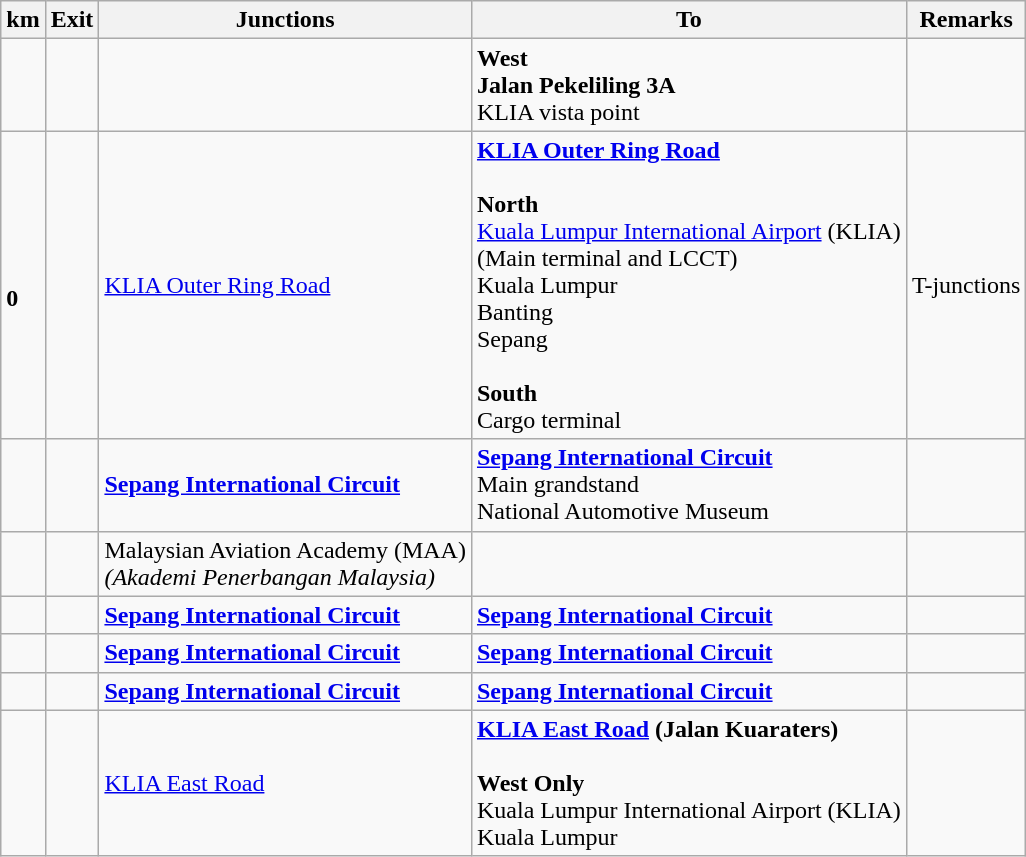<table class="wikitable">
<tr>
<th>km</th>
<th>Exit</th>
<th>Junctions</th>
<th>To</th>
<th>Remarks</th>
</tr>
<tr>
<td></td>
<td></td>
<td></td>
<td><strong>West</strong><br><strong>Jalan Pekeliling  3A</strong><br> KLIA vista point</td>
<td></td>
</tr>
<tr>
<td><br><strong>0</strong></td>
<td></td>
<td><a href='#'>KLIA Outer Ring Road</a></td>
<td> <strong><a href='#'>KLIA Outer Ring Road</a></strong><br><br><strong>North</strong><br> <a href='#'>Kuala Lumpur International Airport</a> (KLIA) <br>(Main terminal and LCCT)<br> Kuala Lumpur<br> Banting<br>  Sepang<br><br><strong>South</strong><br>Cargo terminal</td>
<td>T-junctions</td>
</tr>
<tr>
<td></td>
<td></td>
<td><strong><a href='#'>Sepang International Circuit</a></strong></td>
<td><strong><a href='#'>Sepang International Circuit</a></strong><br>Main grandstand<br>National Automotive Museum<br></td>
<td></td>
</tr>
<tr>
<td></td>
<td></td>
<td>Malaysian Aviation Academy (MAA)<br><em>(Akademi Penerbangan Malaysia)</em></td>
<td></td>
<td></td>
</tr>
<tr>
<td></td>
<td></td>
<td><strong><a href='#'>Sepang International Circuit</a></strong></td>
<td><strong><a href='#'>Sepang International Circuit</a></strong><br></td>
<td></td>
</tr>
<tr>
<td></td>
<td></td>
<td><strong><a href='#'>Sepang International Circuit</a></strong></td>
<td><strong><a href='#'>Sepang International Circuit</a></strong><br></td>
<td></td>
</tr>
<tr>
<td></td>
<td></td>
<td><strong><a href='#'>Sepang International Circuit</a></strong></td>
<td><strong><a href='#'>Sepang International Circuit</a></strong><br></td>
<td></td>
</tr>
<tr>
<td></td>
<td></td>
<td><a href='#'>KLIA East Road</a></td>
<td> <strong><a href='#'>KLIA East Road</a> (Jalan Kuaraters)</strong><br><br><strong>West Only</strong><br> Kuala Lumpur International Airport (KLIA) <br> Kuala Lumpur</td>
<td></td>
</tr>
</table>
